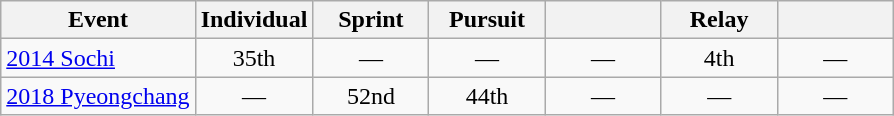<table class="wikitable" style="text-align: center;">
<tr ">
<th>Event</th>
<th style="width:70px;">Individual</th>
<th style="width:70px;">Sprint</th>
<th style="width:70px;">Pursuit</th>
<th style="width:70px;"></th>
<th style="width:70px;">Relay</th>
<th style="width:70px;"></th>
</tr>
<tr>
<td align=left> <a href='#'>2014 Sochi</a></td>
<td>35th</td>
<td>—</td>
<td>—</td>
<td>—</td>
<td>4th</td>
<td>—</td>
</tr>
<tr>
<td align="left"> <a href='#'>2018 Pyeongchang</a></td>
<td>—</td>
<td>52nd</td>
<td>44th</td>
<td>—</td>
<td>—</td>
<td>—</td>
</tr>
</table>
